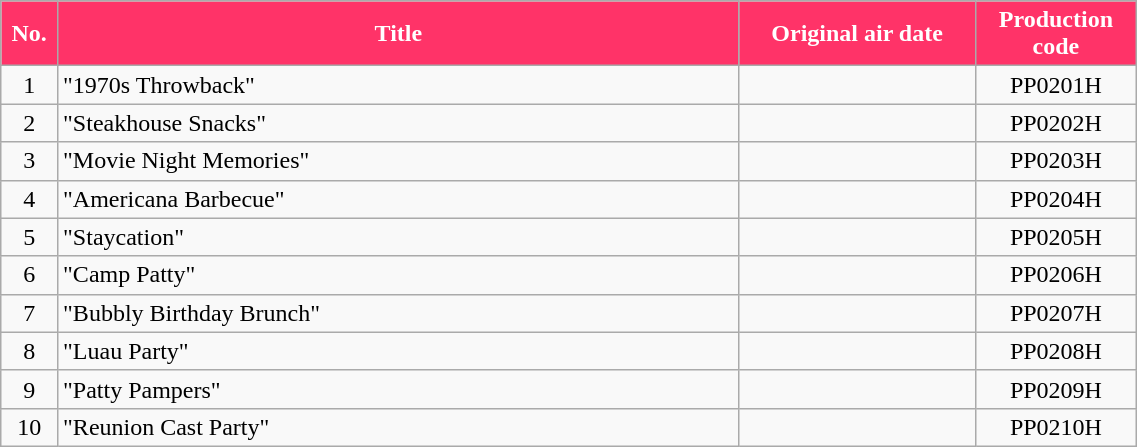<table class="wikitable plainrowheaders" style="width:60%;">
<tr>
<th style="background-color: #FF3368; color: #FFffff;" width=5%>No.</th>
<th style="background-color: #FF3368; color: #FFffff;" width=60%>Title</th>
<th style="background-color: #FF3368; color: #FFffff;">Original air date</th>
<th style="background-color: #FF3368; color: #FFffff;">Production<br>code</th>
</tr>
<tr>
<td align=center>1</td>
<td>"1970s Throwback"</td>
<td align=center></td>
<td align=center>PP0201H</td>
</tr>
<tr>
<td align=center>2</td>
<td>"Steakhouse Snacks"</td>
<td align=center></td>
<td align=center>PP0202H</td>
</tr>
<tr>
<td align=center>3</td>
<td>"Movie Night Memories"</td>
<td align=center></td>
<td align=center>PP0203H</td>
</tr>
<tr>
<td align=center>4</td>
<td>"Americana Barbecue"</td>
<td align=center></td>
<td align=center>PP0204H</td>
</tr>
<tr>
<td align=center>5</td>
<td>"Staycation"</td>
<td align=center></td>
<td align=center>PP0205H</td>
</tr>
<tr>
<td align=center>6</td>
<td>"Camp Patty"</td>
<td align=center></td>
<td align=center>PP0206H</td>
</tr>
<tr>
<td align=center>7</td>
<td>"Bubbly Birthday Brunch"</td>
<td align=center></td>
<td align=center>PP0207H</td>
</tr>
<tr>
<td align=center>8</td>
<td>"Luau Party"</td>
<td align=center></td>
<td align=center>PP0208H</td>
</tr>
<tr>
<td align=center>9</td>
<td>"Patty Pampers"</td>
<td align=center></td>
<td align=center>PP0209H</td>
</tr>
<tr>
<td align=center>10</td>
<td>"Reunion Cast Party"</td>
<td align=center></td>
<td align=center>PP0210H</td>
</tr>
</table>
